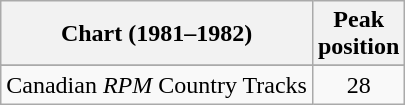<table class="wikitable sortable">
<tr>
<th align="left">Chart (1981–1982)</th>
<th align="center">Peak<br>position</th>
</tr>
<tr>
</tr>
<tr>
<td align="left">Canadian <em>RPM</em> Country Tracks</td>
<td align="center">28</td>
</tr>
</table>
